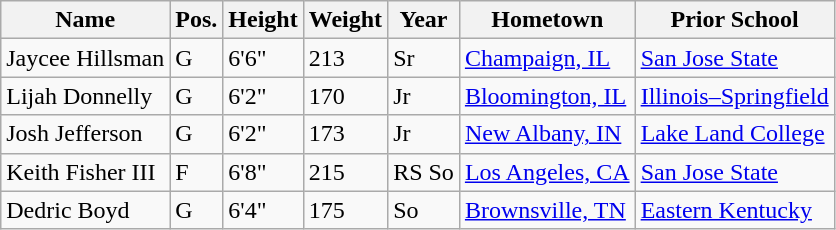<table class="wikitable sortable" border="1">
<tr>
<th>Name</th>
<th>Pos.</th>
<th>Height</th>
<th>Weight</th>
<th>Year</th>
<th>Hometown</th>
<th class="unsortable">Prior School</th>
</tr>
<tr>
<td>Jaycee Hillsman</td>
<td>G</td>
<td>6'6"</td>
<td>213</td>
<td>Sr</td>
<td><a href='#'>Champaign, IL</a></td>
<td><a href='#'>San Jose State</a></td>
</tr>
<tr>
<td>Lijah Donnelly</td>
<td>G</td>
<td>6'2"</td>
<td>170</td>
<td>Jr</td>
<td><a href='#'>Bloomington, IL</a></td>
<td><a href='#'>Illinois–Springfield</a></td>
</tr>
<tr>
<td>Josh Jefferson</td>
<td>G</td>
<td>6'2"</td>
<td>173</td>
<td>Jr</td>
<td><a href='#'>New Albany, IN</a></td>
<td><a href='#'>Lake Land College</a></td>
</tr>
<tr>
<td>Keith Fisher III</td>
<td>F</td>
<td>6'8"</td>
<td>215</td>
<td>RS So</td>
<td><a href='#'>Los Angeles, CA</a></td>
<td><a href='#'>San Jose State</a></td>
</tr>
<tr>
<td>Dedric Boyd</td>
<td>G</td>
<td>6'4"</td>
<td>175</td>
<td>So</td>
<td><a href='#'>Brownsville, TN</a></td>
<td><a href='#'>Eastern Kentucky</a></td>
</tr>
</table>
